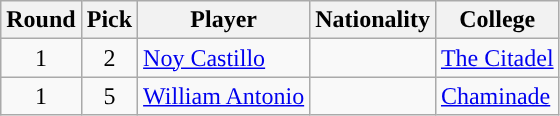<table class="wikitable sortable sortable">
<tr>
<th>Round</th>
<th>Pick</th>
<th>Player</th>
<th>Nationality</th>
<th>College</th>
</tr>
<tr>
<td align="center">1</td>
<td align="center">2</td>
<td><a href='#'>Noy Castillo</a></td>
<td align="center"></td>
<td><a href='#'>The Citadel</a></td>
</tr>
<tr>
<td align="center">1</td>
<td align="center">5</td>
<td><a href='#'>William Antonio</a></td>
<td align="center"></td>
<td><a href='#'>Chaminade</a></td>
</tr>
</table>
